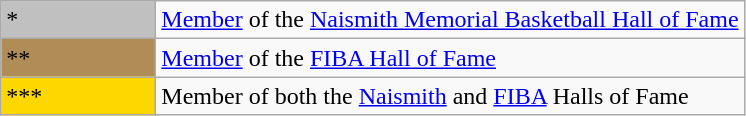<table class="wikitable sortable">
<tr>
<td style="background-color:#C0C0C0; border:1px solid #aaaaaa; width:6em">*</td>
<td><a href='#'>Member</a> of the <a href='#'>Naismith Memorial Basketball Hall of Fame</a></td>
</tr>
<tr>
<td style="background-color:#b08d57; border:1px solid #aaaaaa; width:6em">**</td>
<td><a href='#'>Member</a> of the <a href='#'>FIBA Hall of Fame</a></td>
</tr>
<tr>
<td style="background-color:#FFD700; border:1px solid #aaaaaa; width:6em">***</td>
<td>Member of both the <a href='#'>Naismith</a> and <a href='#'>FIBA</a> Halls of Fame</td>
</tr>
</table>
